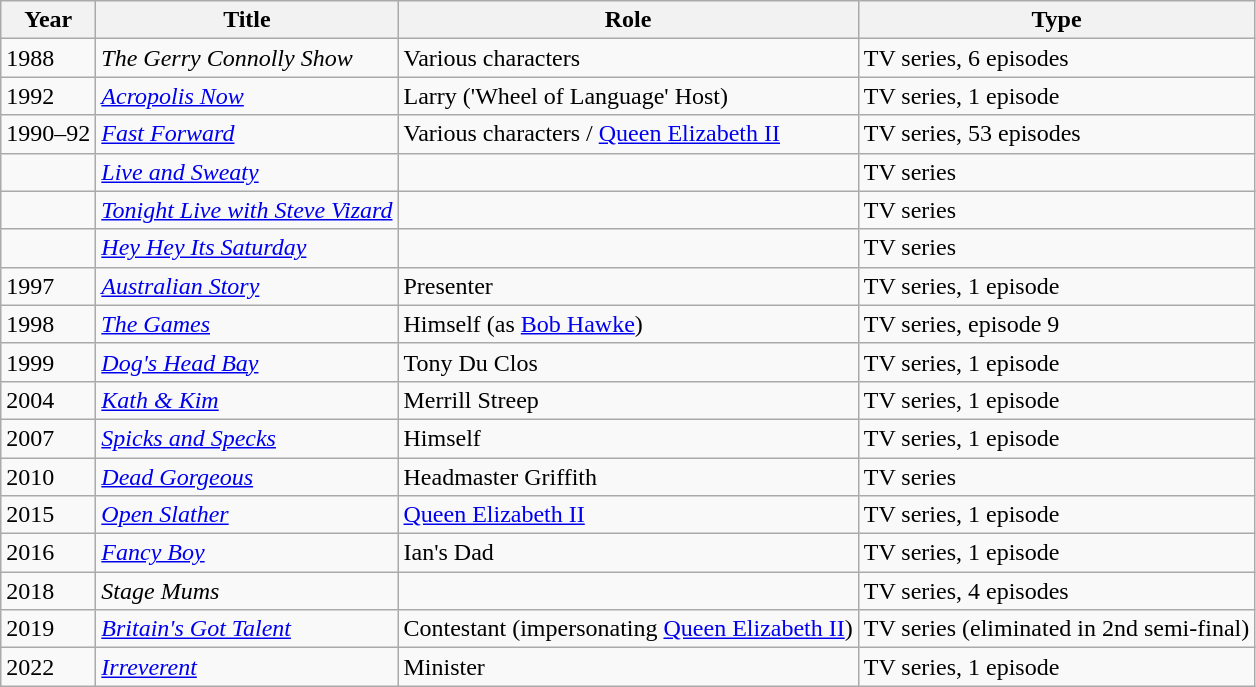<table class="wikitable">
<tr>
<th>Year</th>
<th>Title</th>
<th>Role</th>
<th>Type</th>
</tr>
<tr>
<td>1988</td>
<td><em>The Gerry Connolly Show</em></td>
<td>Various characters</td>
<td>TV series, 6 episodes</td>
</tr>
<tr>
<td>1992</td>
<td><em><a href='#'>Acropolis Now</a></em></td>
<td>Larry ('Wheel of Language' Host)</td>
<td>TV series, 1 episode</td>
</tr>
<tr>
<td>1990–92</td>
<td><em><a href='#'>Fast Forward</a></em></td>
<td>Various characters / <a href='#'>Queen Elizabeth II</a></td>
<td>TV series, 53 episodes</td>
</tr>
<tr>
<td></td>
<td><em><a href='#'>Live and Sweaty</a></em></td>
<td></td>
<td>TV series</td>
</tr>
<tr>
<td></td>
<td><em><a href='#'>Tonight Live with Steve Vizard</a></em></td>
<td></td>
<td>TV series</td>
</tr>
<tr>
<td></td>
<td><em><a href='#'>Hey Hey Its Saturday</a></em></td>
<td></td>
<td>TV series</td>
</tr>
<tr>
<td>1997</td>
<td><em><a href='#'>Australian Story</a></em></td>
<td>Presenter</td>
<td>TV series, 1 episode</td>
</tr>
<tr>
<td>1998</td>
<td><em><a href='#'>The Games</a></em></td>
<td>Himself (as <a href='#'>Bob Hawke</a>)</td>
<td>TV series, episode 9</td>
</tr>
<tr>
<td>1999</td>
<td><em><a href='#'>Dog's Head Bay</a></em></td>
<td>Tony Du Clos</td>
<td>TV series, 1 episode</td>
</tr>
<tr>
<td>2004</td>
<td><em><a href='#'>Kath & Kim</a></em></td>
<td>Merrill Streep</td>
<td>TV series, 1 episode</td>
</tr>
<tr>
<td>2007</td>
<td><em><a href='#'>Spicks and Specks</a></em></td>
<td>Himself</td>
<td>TV series, 1 episode</td>
</tr>
<tr>
<td>2010</td>
<td><em><a href='#'>Dead Gorgeous</a></em></td>
<td>Headmaster Griffith</td>
<td>TV series</td>
</tr>
<tr>
<td>2015</td>
<td><em><a href='#'>Open Slather</a></em></td>
<td><a href='#'>Queen Elizabeth II</a></td>
<td>TV series, 1 episode</td>
</tr>
<tr>
<td>2016</td>
<td><em><a href='#'>Fancy Boy</a></em></td>
<td>Ian's Dad</td>
<td>TV series, 1 episode</td>
</tr>
<tr>
<td>2018</td>
<td><em>Stage Mums</em></td>
<td></td>
<td>TV series, 4 episodes</td>
</tr>
<tr>
<td>2019</td>
<td><em><a href='#'>Britain's Got Talent</a></em></td>
<td>Contestant (impersonating <a href='#'>Queen Elizabeth II</a>)</td>
<td>TV series (eliminated in 2nd semi-final)</td>
</tr>
<tr>
<td>2022</td>
<td><em><a href='#'>Irreverent</a></em></td>
<td>Minister</td>
<td>TV series, 1 episode</td>
</tr>
</table>
